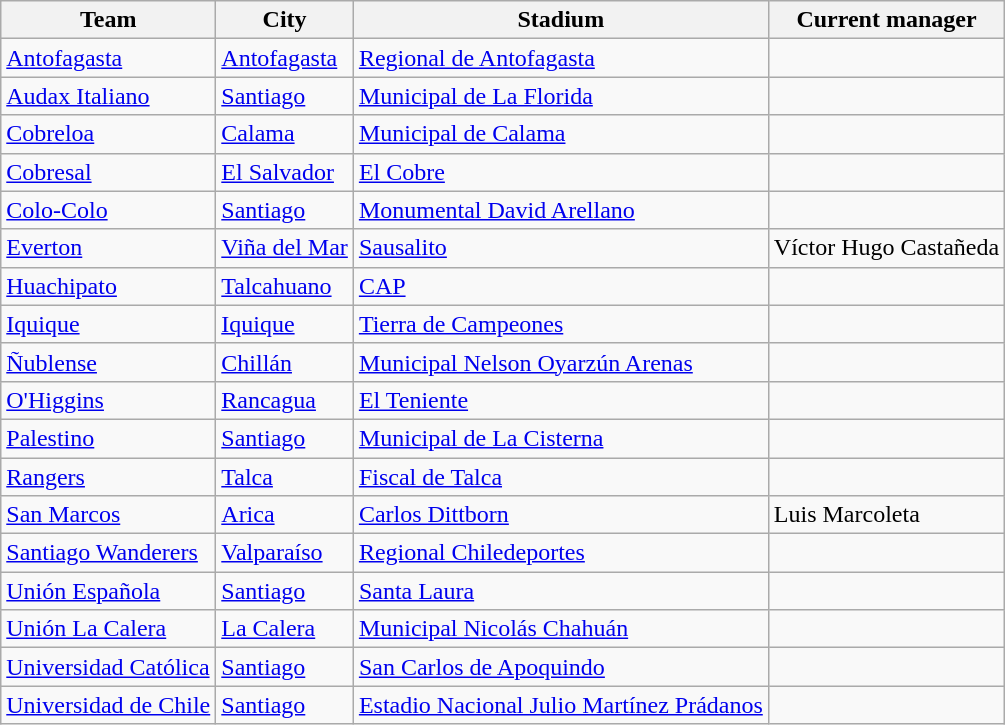<table class="wikitable sortable">
<tr>
<th>Team</th>
<th>City</th>
<th>Stadium</th>
<th>Current manager</th>
</tr>
<tr>
<td><a href='#'>Antofagasta</a></td>
<td><a href='#'>Antofagasta</a></td>
<td><a href='#'>Regional de Antofagasta</a></td>
<td></td>
</tr>
<tr>
<td><a href='#'>Audax Italiano</a></td>
<td><a href='#'>Santiago</a></td>
<td><a href='#'>Municipal de La Florida</a></td>
<td></td>
</tr>
<tr>
<td><a href='#'>Cobreloa</a></td>
<td><a href='#'>Calama</a></td>
<td><a href='#'>Municipal de Calama</a></td>
<td></td>
</tr>
<tr>
<td><a href='#'>Cobresal</a></td>
<td><a href='#'>El Salvador</a></td>
<td><a href='#'>El Cobre</a></td>
<td></td>
</tr>
<tr>
<td><a href='#'>Colo-Colo</a></td>
<td><a href='#'>Santiago</a></td>
<td><a href='#'>Monumental David Arellano</a></td>
<td></td>
</tr>
<tr>
<td><a href='#'>Everton</a></td>
<td><a href='#'>Viña del Mar</a></td>
<td><a href='#'>Sausalito</a></td>
<td>Víctor Hugo Castañeda</td>
</tr>
<tr>
<td><a href='#'>Huachipato</a></td>
<td><a href='#'>Talcahuano</a></td>
<td><a href='#'>CAP</a></td>
<td></td>
</tr>
<tr>
<td><a href='#'>Iquique</a></td>
<td><a href='#'>Iquique</a></td>
<td><a href='#'>Tierra de Campeones</a></td>
<td></td>
</tr>
<tr>
<td><a href='#'>Ñublense</a></td>
<td><a href='#'>Chillán</a></td>
<td><a href='#'>Municipal Nelson Oyarzún Arenas</a></td>
<td></td>
</tr>
<tr>
<td><a href='#'>O'Higgins</a></td>
<td><a href='#'>Rancagua</a></td>
<td><a href='#'>El Teniente</a></td>
<td></td>
</tr>
<tr>
<td><a href='#'>Palestino</a></td>
<td><a href='#'>Santiago</a></td>
<td><a href='#'>Municipal de La Cisterna</a></td>
<td></td>
</tr>
<tr>
<td><a href='#'>Rangers</a></td>
<td><a href='#'>Talca</a></td>
<td><a href='#'>Fiscal de Talca</a></td>
<td></td>
</tr>
<tr>
<td><a href='#'>San Marcos</a></td>
<td><a href='#'>Arica</a></td>
<td><a href='#'>Carlos Dittborn</a></td>
<td>Luis Marcoleta</td>
</tr>
<tr>
<td><a href='#'>Santiago Wanderers</a></td>
<td><a href='#'>Valparaíso</a></td>
<td><a href='#'>Regional Chiledeportes</a></td>
<td></td>
</tr>
<tr>
<td><a href='#'>Unión Española</a></td>
<td><a href='#'>Santiago</a></td>
<td><a href='#'>Santa Laura</a></td>
<td></td>
</tr>
<tr>
<td><a href='#'>Unión La Calera</a></td>
<td><a href='#'>La Calera</a></td>
<td><a href='#'>Municipal Nicolás Chahuán</a></td>
<td></td>
</tr>
<tr>
<td><a href='#'>Universidad Católica</a></td>
<td><a href='#'>Santiago</a></td>
<td><a href='#'>San Carlos de Apoquindo</a></td>
<td></td>
</tr>
<tr>
<td><a href='#'>Universidad de Chile</a></td>
<td><a href='#'>Santiago</a></td>
<td><a href='#'>Estadio Nacional Julio Martínez Prádanos</a></td>
<td></td>
</tr>
</table>
